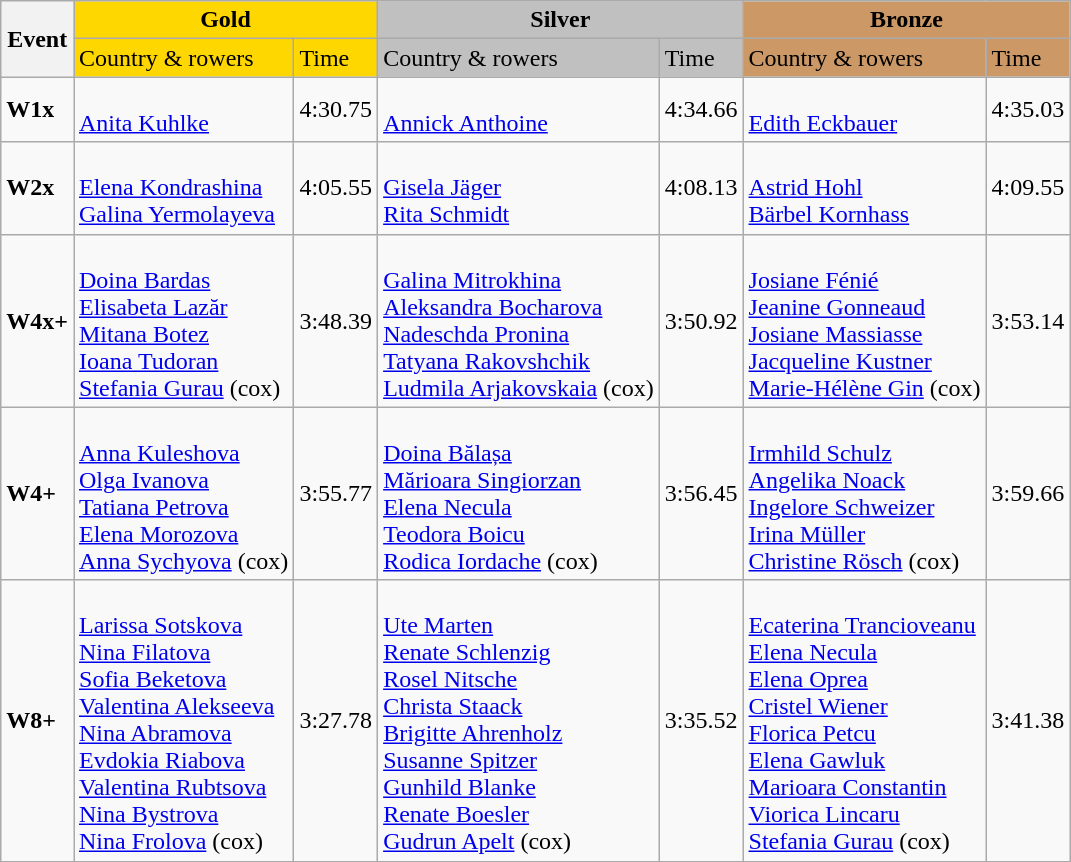<table class="wikitable">
<tr>
<th rowspan="2">Event</th>
<th colspan="2" style="background:gold;">Gold</th>
<th colspan="2" style="background:silver;">Silver</th>
<th colspan="2" style="background:#c96;">Bronze</th>
</tr>
<tr>
<td style="background:gold;">Country & rowers</td>
<td style="background:gold;">Time</td>
<td style="background:silver;">Country & rowers</td>
<td style="background:silver;">Time</td>
<td style="background:#c96;">Country & rowers</td>
<td style="background:#c96;">Time</td>
</tr>
<tr>
<td><strong>W1x</strong></td>
<td> <br> <a href='#'>Anita Kuhlke</a></td>
<td>4:30.75</td>
<td> <br> <a href='#'>Annick Anthoine</a></td>
<td>4:34.66</td>
<td> <br> <a href='#'>Edith Eckbauer</a></td>
<td>4:35.03</td>
</tr>
<tr>
<td><strong>W2x</strong></td>
<td> <br> <a href='#'>Elena Kondrashina</a> <br> <a href='#'>Galina Yermolayeva</a></td>
<td>4:05.55</td>
<td> <br> <a href='#'>Gisela Jäger</a> <br> <a href='#'>Rita Schmidt</a></td>
<td>4:08.13</td>
<td> <br> <a href='#'>Astrid Hohl</a> <br> <a href='#'>Bärbel Kornhass</a></td>
<td>4:09.55</td>
</tr>
<tr>
<td><strong>W4x+</strong></td>
<td> <br> <a href='#'>Doina Bardas</a> <br> <a href='#'>Elisabeta Lazăr</a> <br> <a href='#'>Mitana Botez</a> <br> <a href='#'>Ioana Tudoran</a> <br> <a href='#'>Stefania Gurau</a> (cox)</td>
<td>3:48.39</td>
<td> <br> <a href='#'>Galina Mitrokhina</a> <br> <a href='#'>Aleksandra Bocharova</a> <br> <a href='#'>Nadeschda Pronina</a> <br> <a href='#'>Tatyana Rakovshchik</a> <br> <a href='#'>Ludmila Arjakovskaia</a> (cox)</td>
<td>3:50.92</td>
<td> <br> <a href='#'>Josiane Fénié</a> <br> <a href='#'>Jeanine Gonneaud</a> <br> <a href='#'>Josiane Massiasse</a> <br> <a href='#'>Jacqueline Kustner</a> <br> <a href='#'>Marie-Hélène Gin</a> (cox)</td>
<td>3:53.14</td>
</tr>
<tr>
<td><strong> W4+</strong></td>
<td> <br> <a href='#'>Anna Kuleshova</a> <br> <a href='#'>Olga Ivanova</a> <br> <a href='#'>Tatiana Petrova</a> <br> <a href='#'>Elena Morozova</a> <br> <a href='#'>Anna Sychyova</a> (cox)</td>
<td>3:55.77</td>
<td> <br> <a href='#'>Doina Bălașa</a> <br> <a href='#'>Mărioara Singiorzan</a> <br> <a href='#'>Elena Necula</a> <br> <a href='#'>Teodora Boicu</a> <br> <a href='#'>Rodica Iordache</a> (cox)</td>
<td>3:56.45</td>
<td> <br> <a href='#'>Irmhild Schulz</a> <br> <a href='#'>Angelika Noack</a> <br> <a href='#'>Ingelore Schweizer</a> <br> <a href='#'>Irina Müller</a> <br> <a href='#'>Christine Rösch</a> (cox)</td>
<td>3:59.66</td>
</tr>
<tr>
<td><strong>W8+</strong></td>
<td> <br> <a href='#'>Larissa Sotskova</a> <br> <a href='#'>Nina Filatova</a> <br> <a href='#'>Sofia Beketova</a> <br> <a href='#'>Valentina Alekseeva</a> <br> <a href='#'>Nina Abramova</a> <br> <a href='#'>Evdokia Riabova</a> <br> <a href='#'>Valentina Rubtsova</a> <br> <a href='#'>Nina Bystrova</a> <br> <a href='#'>Nina Frolova</a> (cox)</td>
<td>3:27.78</td>
<td> <br> <a href='#'>Ute Marten</a> <br> <a href='#'>Renate Schlenzig</a> <br> <a href='#'>Rosel Nitsche</a> <br> <a href='#'>Christa Staack</a> <br> <a href='#'>Brigitte Ahrenholz</a> <br> <a href='#'>Susanne Spitzer</a> <br> <a href='#'>Gunhild Blanke</a> <br> <a href='#'>Renate Boesler</a> <br> <a href='#'>Gudrun Apelt</a> (cox)</td>
<td>3:35.52</td>
<td> <br> <a href='#'>Ecaterina Trancioveanu</a> <br> <a href='#'>Elena Necula</a> <br> <a href='#'>Elena Oprea</a> <br> <a href='#'>Cristel Wiener</a> <br> <a href='#'>Florica Petcu</a> <br> <a href='#'>Elena Gawluk</a> <br> <a href='#'>Marioara Constantin</a> <br> <a href='#'>Viorica Lincaru</a> <br> <a href='#'>Stefania Gurau</a> (cox)</td>
<td>3:41.38</td>
</tr>
</table>
